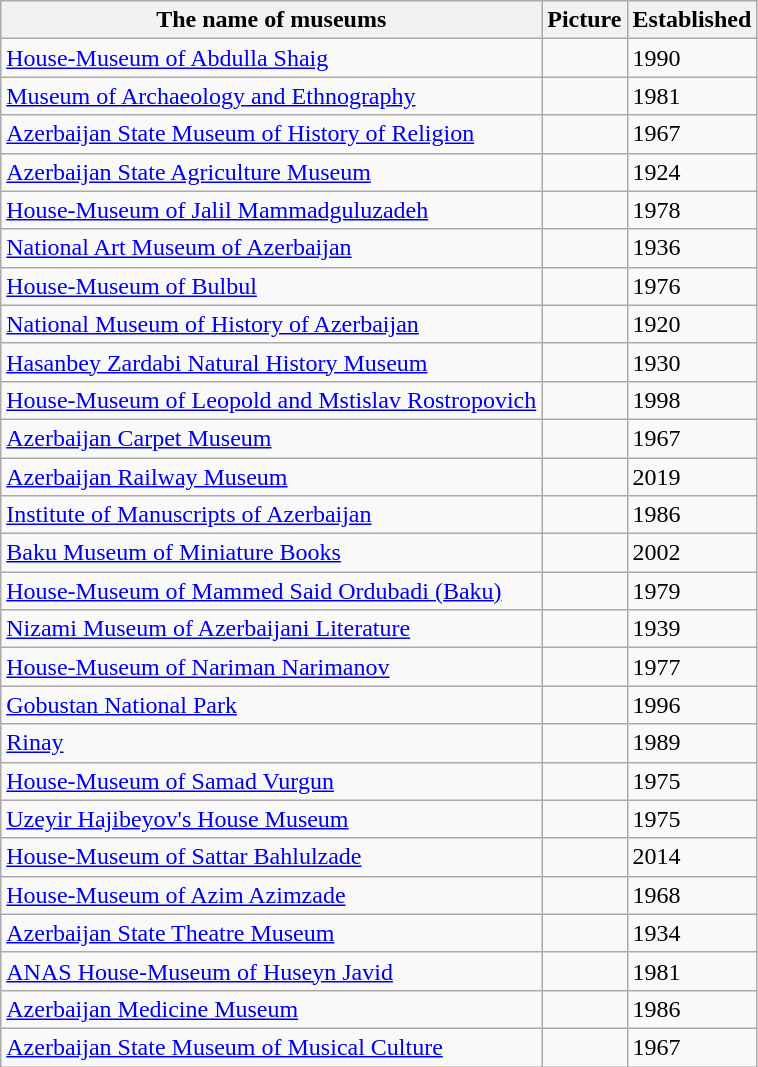<table class="wikitable">
<tr>
<th>The name of museums</th>
<th>Picture</th>
<th>Established</th>
</tr>
<tr>
<td><a href='#'>House-Museum of Abdulla Shaig</a></td>
<td></td>
<td>1990</td>
</tr>
<tr>
<td><a href='#'>Museum of Archaeology and Ethnography</a></td>
<td></td>
<td>1981</td>
</tr>
<tr>
<td><a href='#'>Azerbaijan State Museum of History of Religion</a></td>
<td></td>
<td>1967</td>
</tr>
<tr>
<td><a href='#'>Azerbaijan State Agriculture Museum</a></td>
<td></td>
<td>1924</td>
</tr>
<tr>
<td><a href='#'>House-Museum of Jalil Mammadguluzadeh</a></td>
<td></td>
<td>1978</td>
</tr>
<tr>
<td><a href='#'>National Art Museum of Azerbaijan</a></td>
<td></td>
<td>1936</td>
</tr>
<tr>
<td><a href='#'>House-Museum of Bulbul</a></td>
<td></td>
<td>1976</td>
</tr>
<tr>
<td><a href='#'>National Museum of History of Azerbaijan</a></td>
<td></td>
<td>1920</td>
</tr>
<tr>
<td><a href='#'>Hasanbey Zardabi Natural History Museum</a></td>
<td></td>
<td>1930</td>
</tr>
<tr>
<td><a href='#'>House-Museum of Leopold and Mstislav Rostropovich</a></td>
<td></td>
<td>1998</td>
</tr>
<tr>
<td><a href='#'>Azerbaijan Carpet Museum</a></td>
<td></td>
<td>1967</td>
</tr>
<tr>
<td><a href='#'>Azerbaijan Railway Museum</a></td>
<td></td>
<td>2019</td>
</tr>
<tr>
<td><a href='#'>Institute of Manuscripts of Azerbaijan</a></td>
<td></td>
<td>1986</td>
</tr>
<tr>
<td><a href='#'>Baku Museum of Miniature Books</a></td>
<td></td>
<td>2002</td>
</tr>
<tr>
<td><a href='#'>House-Museum of Mammed Said Ordubadi (Baku)</a></td>
<td></td>
<td>1979</td>
</tr>
<tr>
<td><a href='#'>Nizami Museum of Azerbaijani Literature</a></td>
<td></td>
<td>1939</td>
</tr>
<tr>
<td><a href='#'>House-Museum of Nariman Narimanov</a></td>
<td></td>
<td>1977</td>
</tr>
<tr>
<td><a href='#'>Gobustan National Park</a></td>
<td></td>
<td>1996</td>
</tr>
<tr>
<td><a href='#'>Rinay</a></td>
<td></td>
<td>1989</td>
</tr>
<tr>
<td><a href='#'>House-Museum of Samad Vurgun</a></td>
<td></td>
<td>1975</td>
</tr>
<tr>
<td><a href='#'>Uzeyir Hajibeyov's House Museum</a></td>
<td></td>
<td>1975</td>
</tr>
<tr>
<td><a href='#'>House-Museum of Sattar Bahlulzade</a></td>
<td></td>
<td>2014</td>
</tr>
<tr>
<td><a href='#'>House-Museum of Azim Azimzade</a></td>
<td></td>
<td>1968</td>
</tr>
<tr>
<td><a href='#'>Azerbaijan State Theatre Museum</a></td>
<td></td>
<td>1934</td>
</tr>
<tr>
<td><a href='#'>ANAS House-Museum of Huseyn Javid</a></td>
<td></td>
<td>1981</td>
</tr>
<tr>
<td><a href='#'>Azerbaijan Medicine Museum</a></td>
<td></td>
<td>1986</td>
</tr>
<tr>
<td><a href='#'>Azerbaijan State Museum of Musical Culture</a></td>
<td></td>
<td>1967</td>
</tr>
</table>
